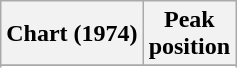<table class="wikitable sortable plainrowheaders" style="text-align:center">
<tr>
<th scope="col">Chart (1974)</th>
<th scope="col">Peak<br>position</th>
</tr>
<tr>
</tr>
<tr>
</tr>
</table>
